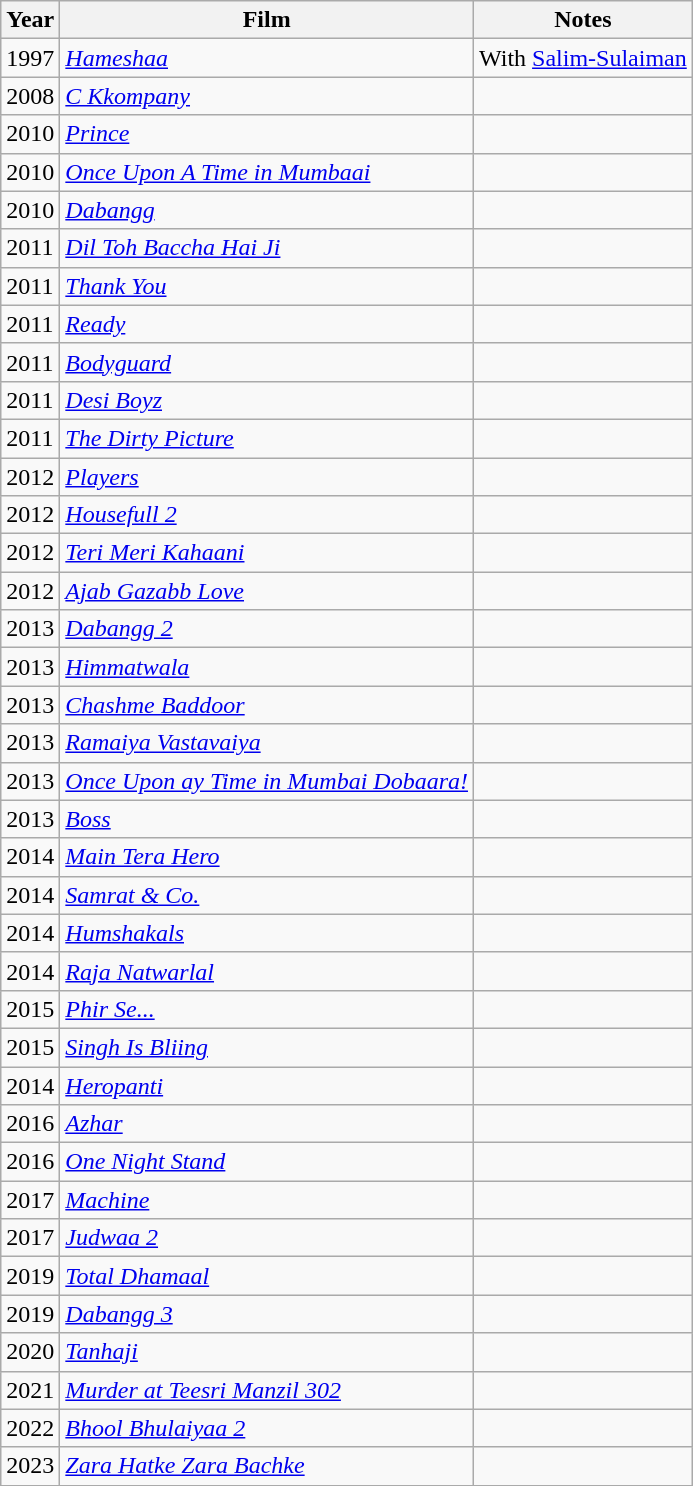<table class="wikitable sortable">
<tr>
<th>Year</th>
<th>Film</th>
<th>Notes</th>
</tr>
<tr>
<td>1997</td>
<td><em><a href='#'>Hameshaa</a></em></td>
<td>With <a href='#'>Salim-Sulaiman</a></td>
</tr>
<tr>
<td>2008</td>
<td><em><a href='#'>C Kkompany</a></em></td>
<td></td>
</tr>
<tr>
<td>2010</td>
<td><em><a href='#'>Prince</a></em></td>
<td></td>
</tr>
<tr>
<td>2010</td>
<td><em><a href='#'>Once Upon A Time in Mumbaai</a></em></td>
<td></td>
</tr>
<tr>
<td>2010</td>
<td><em><a href='#'>Dabangg</a></em></td>
<td></td>
</tr>
<tr>
<td>2011</td>
<td><em><a href='#'>Dil Toh Baccha Hai Ji</a></em></td>
<td></td>
</tr>
<tr>
<td>2011</td>
<td><em><a href='#'>Thank You</a></em></td>
<td></td>
</tr>
<tr>
<td>2011</td>
<td><em><a href='#'>Ready</a></em></td>
<td></td>
</tr>
<tr>
<td>2011</td>
<td><em><a href='#'>Bodyguard</a></em></td>
<td></td>
</tr>
<tr>
<td>2011</td>
<td><em><a href='#'>Desi Boyz</a></em></td>
<td></td>
</tr>
<tr>
<td>2011</td>
<td><em><a href='#'>The Dirty Picture</a></em></td>
<td></td>
</tr>
<tr>
<td>2012</td>
<td><em><a href='#'>Players</a></em></td>
<td></td>
</tr>
<tr>
<td>2012</td>
<td><em><a href='#'>Housefull 2</a></em></td>
<td></td>
</tr>
<tr>
<td>2012</td>
<td><em><a href='#'>Teri Meri Kahaani</a></em></td>
<td></td>
</tr>
<tr>
<td>2012</td>
<td><em><a href='#'>Ajab Gazabb Love</a></em></td>
<td></td>
</tr>
<tr>
<td>2013</td>
<td><em><a href='#'>Dabangg 2</a></em></td>
<td></td>
</tr>
<tr>
<td>2013</td>
<td><em><a href='#'>Himmatwala</a></em></td>
<td></td>
</tr>
<tr>
<td>2013</td>
<td><em><a href='#'>Chashme Baddoor</a></em></td>
<td></td>
</tr>
<tr>
<td>2013</td>
<td><em><a href='#'>Ramaiya Vastavaiya</a></em></td>
<td></td>
</tr>
<tr>
<td>2013</td>
<td><em><a href='#'>Once Upon ay Time in Mumbai Dobaara!</a></em></td>
<td></td>
</tr>
<tr>
<td>2013</td>
<td><em><a href='#'>Boss</a></em></td>
<td></td>
</tr>
<tr>
<td>2014</td>
<td><em><a href='#'>Main Tera Hero</a></em></td>
<td></td>
</tr>
<tr>
<td>2014</td>
<td><em><a href='#'>Samrat & Co.</a></em></td>
<td></td>
</tr>
<tr>
<td>2014</td>
<td><em><a href='#'>Humshakals</a></em></td>
<td></td>
</tr>
<tr>
<td>2014</td>
<td><em><a href='#'>Raja Natwarlal</a></em></td>
<td></td>
</tr>
<tr>
<td>2015</td>
<td><em><a href='#'>Phir Se...</a></em></td>
<td></td>
</tr>
<tr>
<td>2015</td>
<td><em><a href='#'>Singh Is Bliing</a></em></td>
<td></td>
</tr>
<tr>
<td>2014</td>
<td><em><a href='#'>Heropanti</a></em></td>
<td></td>
</tr>
<tr>
<td>2016</td>
<td><em><a href='#'>Azhar</a></em></td>
<td></td>
</tr>
<tr>
<td>2016</td>
<td><em><a href='#'>One Night Stand</a></em></td>
<td></td>
</tr>
<tr>
<td>2017</td>
<td><em><a href='#'>Machine</a></em></td>
<td></td>
</tr>
<tr>
<td>2017</td>
<td><em><a href='#'>Judwaa 2</a></em></td>
<td></td>
</tr>
<tr>
<td>2019</td>
<td><em><a href='#'>Total Dhamaal</a></em></td>
<td></td>
</tr>
<tr>
<td>2019</td>
<td><em><a href='#'>Dabangg 3</a></em></td>
<td></td>
</tr>
<tr>
<td>2020</td>
<td><em><a href='#'>Tanhaji</a></em></td>
<td></td>
</tr>
<tr>
<td>2021</td>
<td><em><a href='#'>Murder at Teesri Manzil 302</a></em></td>
<td></td>
</tr>
<tr>
<td>2022</td>
<td><em><a href='#'>Bhool Bhulaiyaa 2</a></em></td>
<td></td>
</tr>
<tr>
<td>2023</td>
<td><em><a href='#'>Zara Hatke Zara Bachke</a></em></td>
<td></td>
</tr>
</table>
